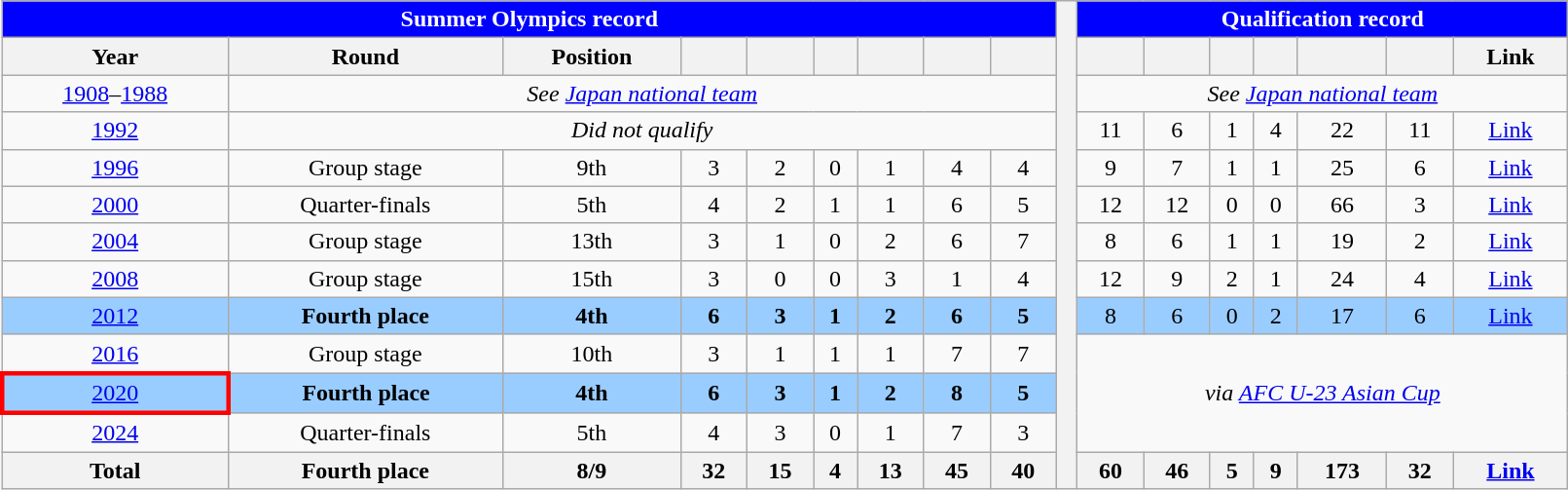<table class="wikitable" style="text-align: center; width:85%;">
<tr>
<th colspan=9 style=background:blue;color:white>Summer Olympics record</th>
<th rowspan=13></th>
<th colspan=7 style=background:blue;color:white>Qualification record</th>
</tr>
<tr>
<th>Year</th>
<th>Round</th>
<th>Position</th>
<th></th>
<th></th>
<th></th>
<th></th>
<th></th>
<th></th>
<th></th>
<th></th>
<th></th>
<th></th>
<th></th>
<th></th>
<th>Link</th>
</tr>
<tr>
<td><a href='#'>1908</a>–<a href='#'>1988</a></td>
<td colspan=8><em>See <a href='#'>Japan national team</a></em></td>
<td colspan=7><em>See <a href='#'>Japan national team</a></em></td>
</tr>
<tr>
<td> <a href='#'>1992</a></td>
<td colspan=8><em>Did not qualify</em></td>
<td>11</td>
<td>6</td>
<td>1</td>
<td>4</td>
<td>22</td>
<td>11</td>
<td><a href='#'>Link</a></td>
</tr>
<tr>
<td> <a href='#'>1996</a></td>
<td>Group stage</td>
<td>9th</td>
<td>3</td>
<td>2</td>
<td>0</td>
<td>1</td>
<td>4</td>
<td>4</td>
<td>9</td>
<td>7</td>
<td>1</td>
<td>1</td>
<td>25</td>
<td>6</td>
<td><a href='#'>Link</a></td>
</tr>
<tr>
<td> <a href='#'>2000</a></td>
<td>Quarter-finals</td>
<td>5th</td>
<td>4</td>
<td>2</td>
<td>1</td>
<td>1</td>
<td>6</td>
<td>5</td>
<td>12</td>
<td>12</td>
<td>0</td>
<td>0</td>
<td>66</td>
<td>3</td>
<td><a href='#'>Link</a></td>
</tr>
<tr>
<td> <a href='#'>2004</a></td>
<td>Group stage</td>
<td>13th</td>
<td>3</td>
<td>1</td>
<td>0</td>
<td>2</td>
<td>6</td>
<td>7</td>
<td>8</td>
<td>6</td>
<td>1</td>
<td>1</td>
<td>19</td>
<td>2</td>
<td><a href='#'>Link</a></td>
</tr>
<tr>
<td> <a href='#'>2008</a></td>
<td>Group stage</td>
<td>15th</td>
<td>3</td>
<td>0</td>
<td>0</td>
<td>3</td>
<td>1</td>
<td>4</td>
<td>12</td>
<td>9</td>
<td>2</td>
<td>1</td>
<td>24</td>
<td>4</td>
<td><a href='#'>Link</a></td>
</tr>
<tr style="background:#9acdff;">
<td> <a href='#'>2012</a></td>
<td><strong>Fourth place</strong></td>
<td><strong>4th</strong></td>
<td><strong>6</strong></td>
<td><strong>3</strong></td>
<td><strong>1</strong></td>
<td><strong>2</strong></td>
<td><strong>6</strong></td>
<td><strong>5</strong></td>
<td>8</td>
<td>6</td>
<td>0</td>
<td>2</td>
<td>17</td>
<td>6</td>
<td><a href='#'>Link</a></td>
</tr>
<tr>
<td> <a href='#'>2016</a></td>
<td>Group stage</td>
<td>10th</td>
<td>3</td>
<td>1</td>
<td>1</td>
<td>1</td>
<td>7</td>
<td>7</td>
<td colspan=7 rowspan=3><em>via <a href='#'>AFC U-23 Asian Cup</a></em></td>
</tr>
<tr style="background:#9acdff;">
<td style="border: 3px solid red"> <a href='#'>2020</a></td>
<td><strong>Fourth place</strong></td>
<td><strong>4th</strong></td>
<td><strong>6</strong></td>
<td><strong>3</strong></td>
<td><strong>1</strong></td>
<td><strong>2</strong></td>
<td><strong>8</strong></td>
<td><strong>5</strong></td>
</tr>
<tr>
<td> <a href='#'>2024</a></td>
<td>Quarter-finals</td>
<td>5th</td>
<td>4</td>
<td>3</td>
<td>0</td>
<td>1</td>
<td>7</td>
<td>3</td>
</tr>
<tr>
<th>Total</th>
<th>Fourth place</th>
<th>8/9</th>
<th>32</th>
<th>15</th>
<th>4</th>
<th>13</th>
<th>45</th>
<th>40</th>
<th>60</th>
<th>46</th>
<th>5</th>
<th>9</th>
<th>173</th>
<th>32</th>
<th><a href='#'>Link</a></th>
</tr>
</table>
